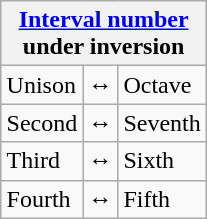<table class="wikitable" style="display:inline-table;float:right;">
<tr>
<th colspan="3"><a href='#'>Interval number</a><br>under inversion</th>
</tr>
<tr>
<td>Unison</td>
<td>↔</td>
<td>Octave</td>
</tr>
<tr>
<td>Second</td>
<td>↔</td>
<td>Seventh</td>
</tr>
<tr>
<td>Third</td>
<td>↔</td>
<td>Sixth</td>
</tr>
<tr>
<td>Fourth</td>
<td>↔</td>
<td>Fifth</td>
</tr>
</table>
